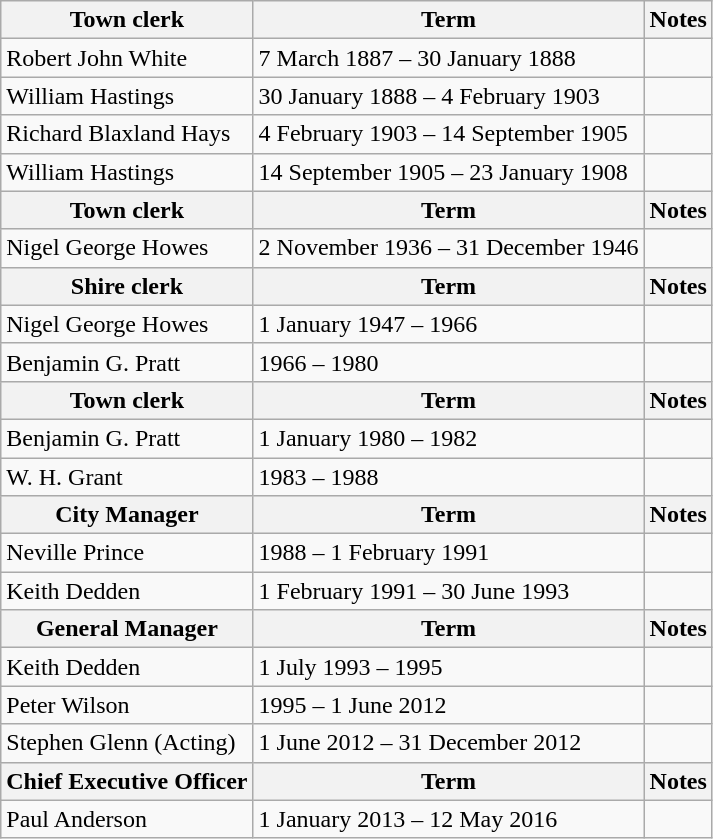<table class="wikitable">
<tr>
<th>Town clerk</th>
<th>Term</th>
<th>Notes</th>
</tr>
<tr>
<td>Robert John White</td>
<td>7 March 1887 – 30 January 1888</td>
<td></td>
</tr>
<tr>
<td>William Hastings</td>
<td>30 January 1888 – 4 February 1903</td>
<td></td>
</tr>
<tr>
<td>Richard Blaxland Hays</td>
<td>4 February 1903 – 14 September 1905</td>
<td></td>
</tr>
<tr>
<td>William Hastings</td>
<td>14 September 1905 – 23 January 1908</td>
<td></td>
</tr>
<tr>
<th>Town clerk</th>
<th>Term</th>
<th>Notes</th>
</tr>
<tr>
<td>Nigel George Howes</td>
<td>2 November 1936 – 31 December 1946</td>
<td></td>
</tr>
<tr>
<th>Shire clerk</th>
<th>Term</th>
<th>Notes</th>
</tr>
<tr>
<td>Nigel George Howes</td>
<td>1 January 1947 – 1966</td>
<td></td>
</tr>
<tr>
<td>Benjamin G. Pratt</td>
<td>1966 – 1980</td>
<td></td>
</tr>
<tr>
<th>Town clerk</th>
<th>Term</th>
<th>Notes</th>
</tr>
<tr>
<td>Benjamin G. Pratt</td>
<td>1 January 1980 – 1982</td>
<td></td>
</tr>
<tr>
<td>W. H. Grant</td>
<td>1983 – 1988</td>
<td></td>
</tr>
<tr>
<th>City Manager</th>
<th>Term</th>
<th>Notes</th>
</tr>
<tr>
<td>Neville Prince</td>
<td>1988 – 1 February 1991</td>
<td></td>
</tr>
<tr>
<td>Keith Dedden</td>
<td>1 February 1991 – 30 June 1993</td>
<td></td>
</tr>
<tr>
<th>General Manager</th>
<th>Term</th>
<th>Notes</th>
</tr>
<tr>
<td>Keith Dedden</td>
<td>1 July 1993 – 1995</td>
<td></td>
</tr>
<tr>
<td>Peter Wilson</td>
<td>1995 – 1 June 2012</td>
<td></td>
</tr>
<tr>
<td>Stephen Glenn (Acting)</td>
<td>1 June 2012 – 31 December 2012</td>
<td></td>
</tr>
<tr>
<th>Chief Executive Officer</th>
<th>Term</th>
<th>Notes</th>
</tr>
<tr>
<td>Paul Anderson</td>
<td>1 January 2013 – 12 May 2016</td>
<td></td>
</tr>
</table>
